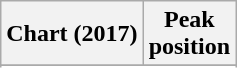<table class="wikitable sortable plainrowheaders" style="text-align:center">
<tr>
<th scope="col">Chart (2017)</th>
<th scope="col">Peak<br>position</th>
</tr>
<tr>
</tr>
<tr>
</tr>
<tr>
</tr>
<tr>
</tr>
<tr>
</tr>
<tr>
</tr>
<tr>
</tr>
<tr>
</tr>
<tr>
</tr>
<tr>
</tr>
<tr>
</tr>
<tr>
</tr>
<tr>
</tr>
<tr>
</tr>
</table>
